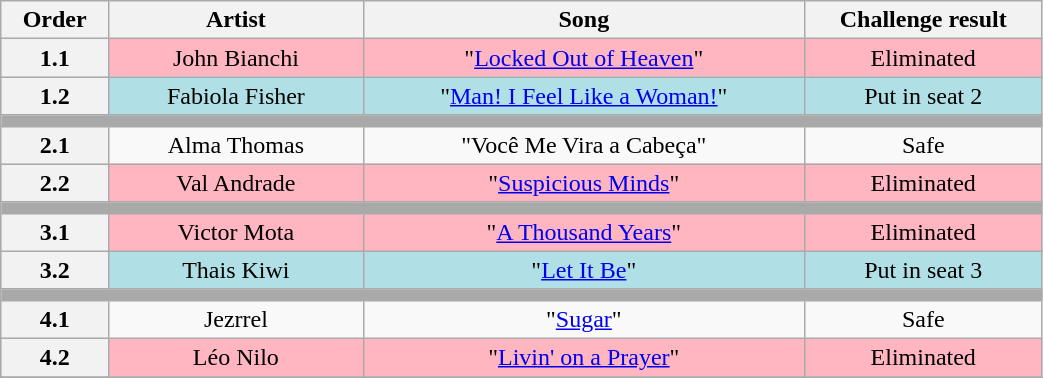<table class="wikitable" style="text-align:center; width:55%;">
<tr>
<th scope="col" width="05%">Order</th>
<th scope="col" width="15%">Artist</th>
<th scope="col" width="26%">Song</th>
<th scope="col" width="14%">Challenge result</th>
</tr>
<tr bgcolor=FFB6C1>
<th>1.1</th>
<td>John Bianchi</td>
<td>"<a href='#'>Locked Out of Heaven</a>"</td>
<td>Eliminated</td>
</tr>
<tr bgcolor=B0E0E6>
<th>1.2</th>
<td>Fabiola Fisher</td>
<td>"<a href='#'>Man! I Feel Like a Woman!</a>"</td>
<td>Put in seat 2</td>
</tr>
<tr>
<td bgcolor=A9A9A9 colspan=4></td>
</tr>
<tr>
<th>2.1</th>
<td>Alma Thomas</td>
<td>"Você Me Vira a Cabeça"</td>
<td>Safe</td>
</tr>
<tr bgcolor=FFB6C1>
<th>2.2</th>
<td>Val Andrade</td>
<td>"<a href='#'>Suspicious Minds</a>"</td>
<td>Eliminated</td>
</tr>
<tr>
<td bgcolor=A9A9A9 colspan=4></td>
</tr>
<tr bgcolor=FFB6C1>
<th>3.1</th>
<td>Victor Mota</td>
<td>"<a href='#'>A Thousand Years</a>"</td>
<td>Eliminated</td>
</tr>
<tr bgcolor=B0E0E6>
<th>3.2</th>
<td>Thais Kiwi</td>
<td>"<a href='#'>Let It Be</a>"</td>
<td>Put in seat 3</td>
</tr>
<tr>
<td bgcolor=A9A9A9 colspan=4></td>
</tr>
<tr>
<th>4.1</th>
<td>Jezrrel</td>
<td>"<a href='#'>Sugar</a>"</td>
<td>Safe</td>
</tr>
<tr bgcolor=FFB6C1>
<th>4.2</th>
<td>Léo Nilo</td>
<td>"<a href='#'>Livin' on a Prayer</a>"</td>
<td>Eliminated</td>
</tr>
<tr>
</tr>
</table>
